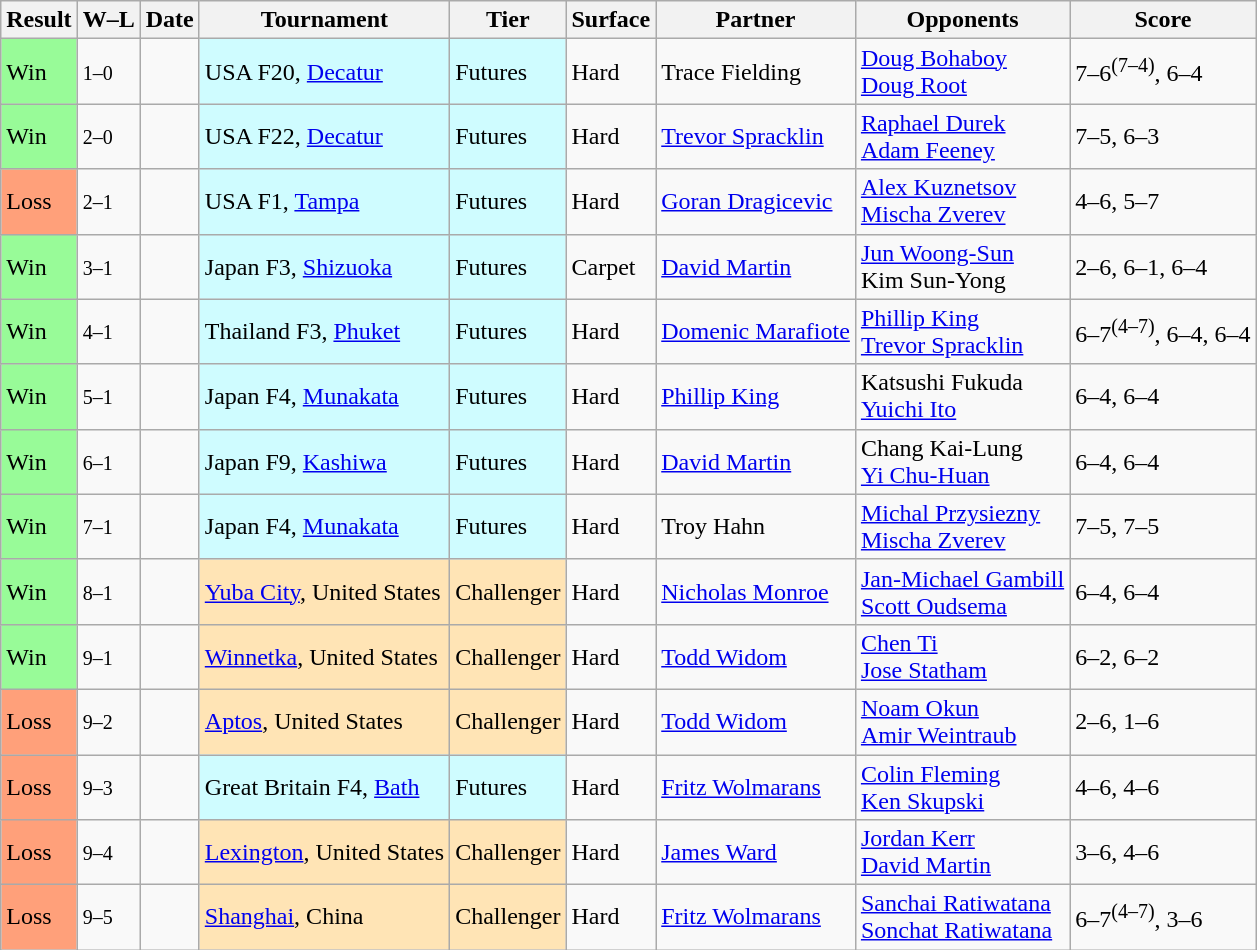<table class="sortable wikitable">
<tr>
<th>Result</th>
<th class="unsortable">W–L</th>
<th>Date</th>
<th>Tournament</th>
<th>Tier</th>
<th>Surface</th>
<th>Partner</th>
<th>Opponents</th>
<th class="unsortable">Score</th>
</tr>
<tr>
<td bgcolor=98FB98>Win</td>
<td><small>1–0</small></td>
<td></td>
<td style="background:#cffcff;">USA F20, <a href='#'>Decatur</a></td>
<td style="background:#cffcff;">Futures</td>
<td>Hard</td>
<td> Trace Fielding</td>
<td> <a href='#'>Doug Bohaboy</a> <br>  <a href='#'>Doug Root</a></td>
<td>7–6<sup>(7–4)</sup>, 6–4</td>
</tr>
<tr>
<td bgcolor=98FB98>Win</td>
<td><small>2–0</small></td>
<td></td>
<td style="background:#cffcff;">USA F22, <a href='#'>Decatur</a></td>
<td style="background:#cffcff;">Futures</td>
<td>Hard</td>
<td> <a href='#'>Trevor Spracklin</a></td>
<td> <a href='#'>Raphael Durek</a> <br>  <a href='#'>Adam Feeney</a></td>
<td>7–5, 6–3</td>
</tr>
<tr>
<td bgcolor=FFA07A>Loss</td>
<td><small>2–1</small></td>
<td></td>
<td style="background:#cffcff;">USA F1, <a href='#'>Tampa</a></td>
<td style="background:#cffcff;">Futures</td>
<td>Hard</td>
<td> <a href='#'>Goran Dragicevic</a></td>
<td> <a href='#'>Alex Kuznetsov</a> <br>  <a href='#'>Mischa Zverev</a></td>
<td>4–6, 5–7</td>
</tr>
<tr>
<td bgcolor=98FB98>Win</td>
<td><small>3–1</small></td>
<td></td>
<td style="background:#cffcff;">Japan F3, <a href='#'>Shizuoka</a></td>
<td style="background:#cffcff;">Futures</td>
<td>Carpet</td>
<td> <a href='#'>David Martin</a></td>
<td> <a href='#'>Jun Woong-Sun</a> <br>  Kim Sun-Yong</td>
<td>2–6, 6–1, 6–4</td>
</tr>
<tr>
<td bgcolor=98FB98>Win</td>
<td><small>4–1</small></td>
<td></td>
<td style="background:#cffcff;">Thailand F3, <a href='#'>Phuket</a></td>
<td style="background:#cffcff;">Futures</td>
<td>Hard</td>
<td> <a href='#'>Domenic Marafiote</a></td>
<td> <a href='#'>Phillip King</a> <br>  <a href='#'>Trevor Spracklin</a></td>
<td>6–7<sup>(4–7)</sup>, 6–4, 6–4</td>
</tr>
<tr>
<td bgcolor=98FB98>Win</td>
<td><small>5–1</small></td>
<td></td>
<td style="background:#cffcff;">Japan F4, <a href='#'>Munakata</a></td>
<td style="background:#cffcff;">Futures</td>
<td>Hard</td>
<td> <a href='#'>Phillip King</a></td>
<td> Katsushi Fukuda <br>  <a href='#'>Yuichi Ito</a></td>
<td>6–4, 6–4</td>
</tr>
<tr>
<td bgcolor=98FB98>Win</td>
<td><small>6–1</small></td>
<td></td>
<td style="background:#cffcff;">Japan F9, <a href='#'>Kashiwa</a></td>
<td style="background:#cffcff;">Futures</td>
<td>Hard</td>
<td> <a href='#'>David Martin</a></td>
<td> Chang Kai-Lung <br>  <a href='#'>Yi Chu-Huan</a></td>
<td>6–4, 6–4</td>
</tr>
<tr>
<td bgcolor=98FB98>Win</td>
<td><small>7–1</small></td>
<td></td>
<td style="background:#cffcff;">Japan F4, <a href='#'>Munakata</a></td>
<td style="background:#cffcff;">Futures</td>
<td>Hard</td>
<td> Troy Hahn</td>
<td> <a href='#'>Michal Przysiezny</a> <br>  <a href='#'>Mischa Zverev</a></td>
<td>7–5, 7–5</td>
</tr>
<tr>
<td bgcolor=98FB98>Win</td>
<td><small>8–1</small></td>
<td></td>
<td style="background:moccasin;"><a href='#'>Yuba City</a>, United States</td>
<td style="background:moccasin;">Challenger</td>
<td>Hard</td>
<td> <a href='#'>Nicholas Monroe</a></td>
<td> <a href='#'>Jan-Michael Gambill</a> <br>  <a href='#'>Scott Oudsema</a></td>
<td>6–4, 6–4</td>
</tr>
<tr>
<td bgcolor=98FB98>Win</td>
<td><small>9–1</small></td>
<td></td>
<td style="background:moccasin;"><a href='#'>Winnetka</a>, United States</td>
<td style="background:moccasin;">Challenger</td>
<td>Hard</td>
<td> <a href='#'>Todd Widom</a></td>
<td> <a href='#'>Chen Ti</a> <br>  <a href='#'>Jose Statham</a></td>
<td>6–2, 6–2</td>
</tr>
<tr>
<td bgcolor=FFA07A>Loss</td>
<td><small>9–2</small></td>
<td></td>
<td style="background:moccasin;"><a href='#'>Aptos</a>, United States</td>
<td style="background:moccasin;">Challenger</td>
<td>Hard</td>
<td> <a href='#'>Todd Widom</a></td>
<td> <a href='#'>Noam Okun</a> <br>  <a href='#'>Amir Weintraub</a></td>
<td>2–6, 1–6</td>
</tr>
<tr>
<td bgcolor=FFA07A>Loss</td>
<td><small>9–3</small></td>
<td></td>
<td style="background:#cffcff;">Great Britain F4, <a href='#'>Bath</a></td>
<td style="background:#cffcff;">Futures</td>
<td>Hard</td>
<td> <a href='#'>Fritz Wolmarans</a></td>
<td> <a href='#'>Colin Fleming</a> <br>  <a href='#'>Ken Skupski</a></td>
<td>4–6, 4–6</td>
</tr>
<tr>
<td bgcolor=FFA07A>Loss</td>
<td><small>9–4</small></td>
<td></td>
<td style="background:moccasin;"><a href='#'>Lexington</a>, United States</td>
<td style="background:moccasin;">Challenger</td>
<td>Hard</td>
<td> <a href='#'>James Ward</a></td>
<td> <a href='#'>Jordan Kerr</a> <br>  <a href='#'>David Martin</a></td>
<td>3–6, 4–6</td>
</tr>
<tr>
<td bgcolor=FFA07A>Loss</td>
<td><small>9–5</small></td>
<td></td>
<td style="background:moccasin;"><a href='#'>Shanghai</a>, China</td>
<td style="background:moccasin;">Challenger</td>
<td>Hard</td>
<td> <a href='#'>Fritz Wolmarans</a></td>
<td> <a href='#'>Sanchai Ratiwatana</a> <br>  <a href='#'>Sonchat Ratiwatana</a></td>
<td>6–7<sup>(4–7)</sup>, 3–6</td>
</tr>
</table>
